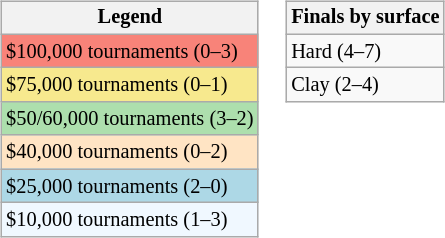<table>
<tr valign="top">
<td><br><table class="wikitable" style="font-size:85%;">
<tr>
<th>Legend</th>
</tr>
<tr style="background:#f88379;">
<td>$100,000 tournaments (0–3)</td>
</tr>
<tr style=background:#f7e98e;>
<td>$75,000 tournaments (0–1)</td>
</tr>
<tr style="background:#addfad;">
<td>$50/60,000 tournaments (3–2)</td>
</tr>
<tr style="background:#ffe4c4;">
<td>$40,000 tournaments (0–2)</td>
</tr>
<tr style="background:lightblue;">
<td>$25,000 tournaments (2–0)</td>
</tr>
<tr style="background:#f0f8ff;">
<td>$10,000 tournaments (1–3)</td>
</tr>
</table>
</td>
<td><br><table class="wikitable" style="font-size:85%;">
<tr>
<th>Finals by surface</th>
</tr>
<tr>
<td>Hard (4–7)</td>
</tr>
<tr>
<td>Clay (2–4)</td>
</tr>
</table>
</td>
</tr>
</table>
